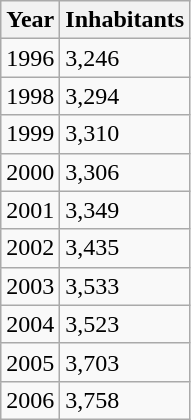<table class="wikitable">
<tr>
<th>Year</th>
<th>Inhabitants</th>
</tr>
<tr>
<td>1996</td>
<td>3,246</td>
</tr>
<tr>
<td>1998</td>
<td>3,294</td>
</tr>
<tr>
<td>1999</td>
<td>3,310</td>
</tr>
<tr>
<td>2000</td>
<td>3,306</td>
</tr>
<tr>
<td>2001</td>
<td>3,349</td>
</tr>
<tr>
<td>2002</td>
<td>3,435</td>
</tr>
<tr>
<td>2003</td>
<td>3,533</td>
</tr>
<tr>
<td>2004</td>
<td>3,523</td>
</tr>
<tr>
<td>2005</td>
<td>3,703</td>
</tr>
<tr>
<td>2006</td>
<td>3,758</td>
</tr>
</table>
